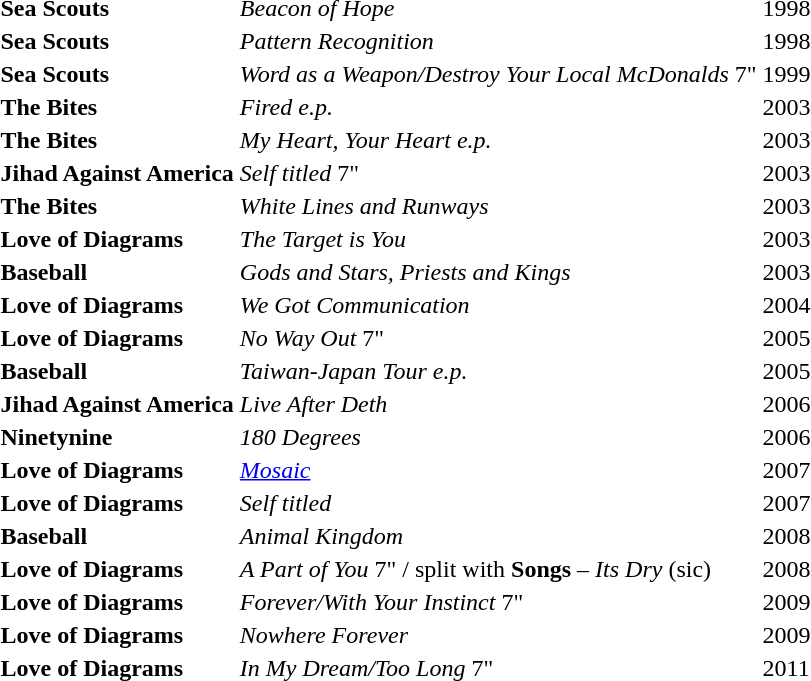<table>
<tr>
<td><strong>Sea Scouts</strong></td>
<td><em>Beacon of Hope</em></td>
<td>1998</td>
</tr>
<tr>
<td><strong>Sea Scouts</strong></td>
<td><em>Pattern Recognition</em></td>
<td>1998</td>
</tr>
<tr>
<td><strong>Sea Scouts</strong></td>
<td><em>Word as a Weapon/Destroy Your Local McDonalds</em> 7"</td>
<td>1999</td>
</tr>
<tr>
<td><strong>The Bites</strong></td>
<td><em>Fired e.p.</em></td>
<td>2003</td>
</tr>
<tr>
<td><strong>The Bites</strong></td>
<td><em>My Heart, Your Heart e.p.</em></td>
<td>2003</td>
</tr>
<tr>
<td><strong>Jihad Against America</strong></td>
<td><em>Self titled</em> 7"</td>
<td>2003</td>
</tr>
<tr>
<td><strong>The Bites</strong></td>
<td><em>White Lines and Runways</em></td>
<td>2003</td>
</tr>
<tr>
<td><strong>Love of Diagrams</strong></td>
<td><em>The Target is You</em></td>
<td>2003</td>
</tr>
<tr>
<td><strong>Baseball</strong></td>
<td><em>Gods and Stars, Priests and Kings</em></td>
<td>2003</td>
</tr>
<tr>
<td><strong>Love of Diagrams</strong></td>
<td><em>We Got Communication</em></td>
<td>2004</td>
</tr>
<tr>
<td><strong>Love of Diagrams</strong></td>
<td><em>No Way Out</em> 7"</td>
<td>2005</td>
</tr>
<tr>
<td><strong>Baseball</strong></td>
<td><em>Taiwan-Japan Tour e.p.</em></td>
<td>2005</td>
</tr>
<tr>
<td><strong>Jihad Against America</strong></td>
<td><em>Live After Deth</em></td>
<td>2006</td>
</tr>
<tr>
<td><strong>Ninetynine</strong></td>
<td><em>180 Degrees</em></td>
<td>2006</td>
</tr>
<tr>
<td><strong>Love of Diagrams</strong></td>
<td><em><a href='#'>Mosaic</a></em></td>
<td>2007</td>
</tr>
<tr>
<td><strong>Love of Diagrams</strong></td>
<td><em>Self titled</em></td>
<td>2007</td>
</tr>
<tr>
<td><strong>Baseball</strong></td>
<td><em>Animal Kingdom</em></td>
<td>2008</td>
</tr>
<tr>
<td><strong>Love of Diagrams</strong></td>
<td><em>A Part of You</em> 7" / split with <strong>Songs</strong> – <em>Its Dry</em> (sic)</td>
<td>2008</td>
</tr>
<tr>
<td><strong>Love of Diagrams</strong></td>
<td><em>Forever/With Your Instinct</em> 7"</td>
<td>2009</td>
</tr>
<tr>
<td><strong>Love of Diagrams</strong></td>
<td><em>Nowhere Forever</em></td>
<td>2009</td>
</tr>
<tr>
<td><strong>Love of Diagrams</strong></td>
<td><em>In My Dream/Too Long</em> 7"</td>
<td>2011</td>
</tr>
<tr>
</tr>
</table>
